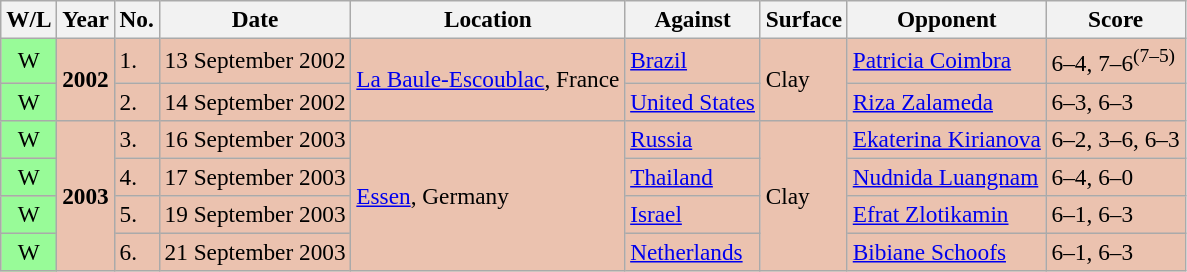<table class="sortable wikitable" style=font-size:97%>
<tr>
<th>W/L</th>
<th>Year</th>
<th>No.</th>
<th>Date</th>
<th>Location</th>
<th>Against</th>
<th>Surface</th>
<th>Opponent</th>
<th>Score</th>
</tr>
<tr bgcolor=#ebc2af>
<td style="text-align:center; background:#98fb98;">W</td>
<td rowspan="2"><strong>2002</strong></td>
<td>1.</td>
<td>13 September 2002</td>
<td rowspan="2"><a href='#'>La Baule-Escoublac</a>, France</td>
<td> <a href='#'>Brazil</a></td>
<td rowspan="2">Clay</td>
<td><a href='#'>Patricia Coimbra</a></td>
<td>6–4, 7–6<sup>(7–5)</sup></td>
</tr>
<tr bgcolor=#ebc2af>
<td style="text-align:center; background:#98fb98;">W</td>
<td>2.</td>
<td>14 September 2002</td>
<td> <a href='#'>United States</a></td>
<td><a href='#'>Riza Zalameda</a></td>
<td>6–3, 6–3</td>
</tr>
<tr bgcolor=#ebc2af>
<td style="text-align:center; background:#98fb98;">W</td>
<td rowspan="4"><strong>2003</strong></td>
<td>3.</td>
<td>16 September 2003</td>
<td rowspan="4"><a href='#'>Essen</a>, Germany</td>
<td> <a href='#'>Russia</a></td>
<td rowspan="4">Clay</td>
<td><a href='#'>Ekaterina Kirianova</a></td>
<td>6–2, 3–6, 6–3</td>
</tr>
<tr bgcolor=#ebc2af>
<td style="text-align:center; background:#98fb98;">W</td>
<td>4.</td>
<td>17 September 2003</td>
<td> <a href='#'>Thailand</a></td>
<td><a href='#'>Nudnida Luangnam</a></td>
<td>6–4, 6–0</td>
</tr>
<tr bgcolor=#ebc2af>
<td style="text-align:center; background:#98fb98;">W</td>
<td>5.</td>
<td>19 September 2003</td>
<td> <a href='#'>Israel</a></td>
<td><a href='#'>Efrat Zlotikamin</a></td>
<td>6–1, 6–3</td>
</tr>
<tr bgcolor=#ebc2af>
<td style="text-align:center; background:#98fb98;">W</td>
<td>6.</td>
<td>21 September 2003</td>
<td> <a href='#'>Netherlands</a></td>
<td><a href='#'>Bibiane Schoofs</a></td>
<td>6–1, 6–3</td>
</tr>
</table>
